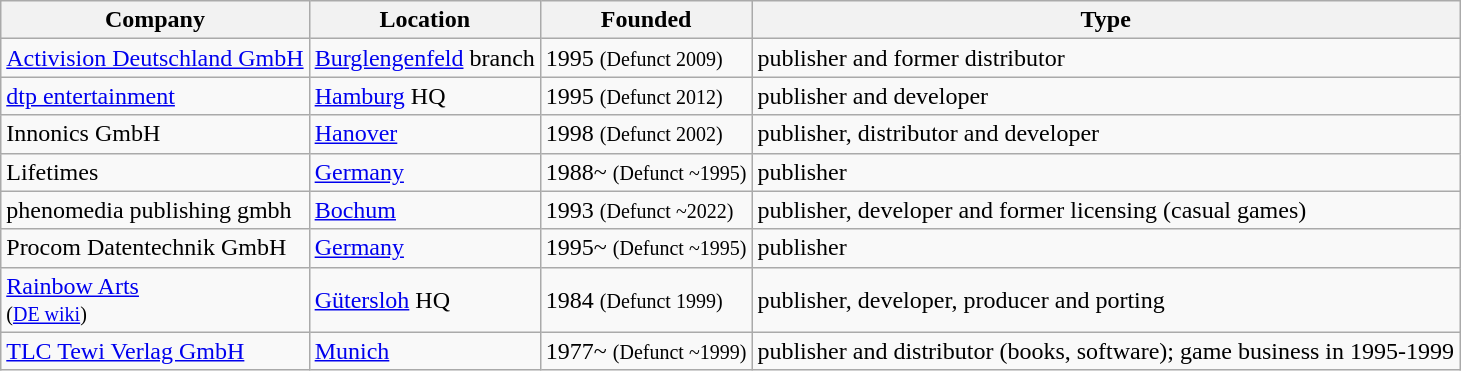<table class="wikitable sortable mw-collapsible">
<tr>
<th scope="col">Company</th>
<th scope="col">Location</th>
<th scope="col">Founded</th>
<th scope="col" class="unsortable">Type</th>
</tr>
<tr>
<td><a href='#'>Activision Deutschland GmbH</a> </td>
<td><a href='#'>Burglengenfeld</a> branch</td>
<td>1995 <small>(Defunct 2009)</small></td>
<td>publisher and former distributor</td>
</tr>
<tr>
<td><a href='#'>dtp entertainment</a></td>
<td><a href='#'>Hamburg</a> HQ</td>
<td>1995 <small>(Defunct 2012)</small></td>
<td>publisher and developer</td>
</tr>
<tr>
<td>Innonics GmbH</td>
<td><a href='#'>Hanover</a></td>
<td>1998 <small>(Defunct 2002)</small></td>
<td>publisher, distributor and developer</td>
</tr>
<tr>
<td>Lifetimes</td>
<td><a href='#'>Germany</a></td>
<td>1988~ <small>(Defunct ~1995)</small></td>
<td>publisher</td>
</tr>
<tr>
<td>phenomedia publishing gmbh </td>
<td><a href='#'>Bochum</a></td>
<td>1993 <small>(Defunct ~2022)</small></td>
<td>publisher, developer and former licensing (casual games)</td>
</tr>
<tr>
<td>Procom Datentechnik GmbH</td>
<td><a href='#'>Germany</a></td>
<td>1995~ <small>(Defunct ~1995)</small></td>
<td>publisher</td>
</tr>
<tr>
<td><a href='#'>Rainbow Arts</a> <br><small>(<a href='#'>DE wiki</a>)</small></td>
<td><a href='#'>Gütersloh</a> HQ</td>
<td>1984 <small>(Defunct 1999)</small></td>
<td>publisher, developer, producer and porting</td>
</tr>
<tr>
<td><a href='#'>TLC Tewi Verlag GmbH</a></td>
<td><a href='#'>Munich</a></td>
<td>1977~ <small>(Defunct ~1999)</small></td>
<td>publisher and distributor (books, software); game business in 1995-1999</td>
</tr>
</table>
